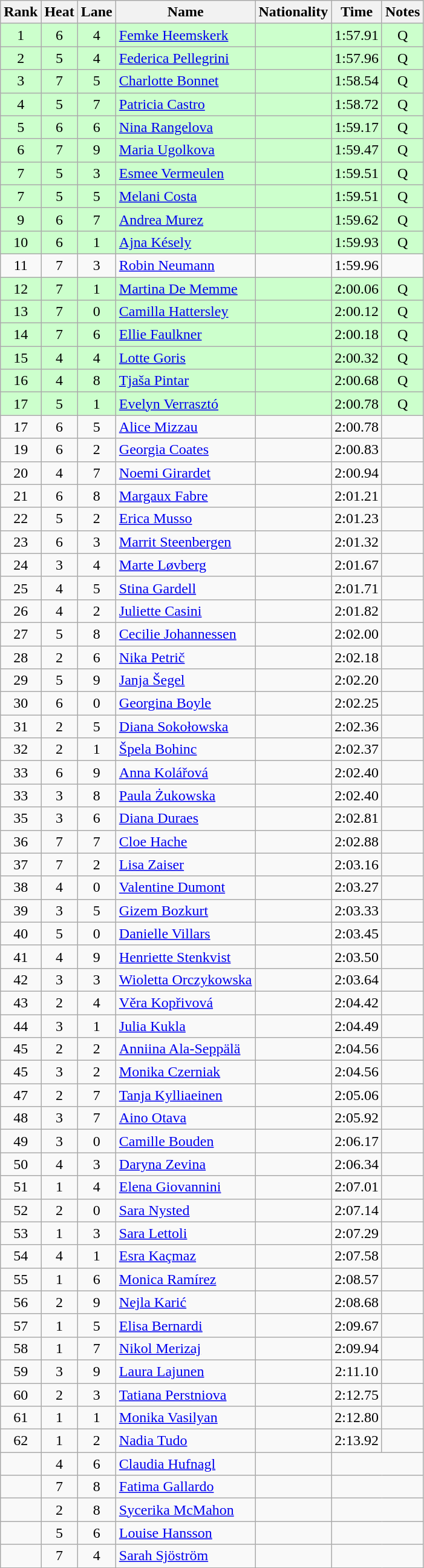<table class="wikitable sortable" style="text-align:center">
<tr>
<th>Rank</th>
<th>Heat</th>
<th>Lane</th>
<th>Name</th>
<th>Nationality</th>
<th>Time</th>
<th>Notes</th>
</tr>
<tr bgcolor=ccffcc>
<td>1</td>
<td>6</td>
<td>4</td>
<td align=left><a href='#'>Femke Heemskerk</a></td>
<td align=left></td>
<td>1:57.91</td>
<td>Q</td>
</tr>
<tr bgcolor=ccffcc>
<td>2</td>
<td>5</td>
<td>4</td>
<td align=left><a href='#'>Federica Pellegrini</a></td>
<td align=left></td>
<td>1:57.96</td>
<td>Q</td>
</tr>
<tr bgcolor=ccffcc>
<td>3</td>
<td>7</td>
<td>5</td>
<td align=left><a href='#'>Charlotte Bonnet</a></td>
<td align=left></td>
<td>1:58.54</td>
<td>Q</td>
</tr>
<tr bgcolor=ccffcc>
<td>4</td>
<td>5</td>
<td>7</td>
<td align=left><a href='#'>Patricia Castro</a></td>
<td align=left></td>
<td>1:58.72</td>
<td>Q</td>
</tr>
<tr bgcolor=ccffcc>
<td>5</td>
<td>6</td>
<td>6</td>
<td align=left><a href='#'>Nina Rangelova</a></td>
<td align=left></td>
<td>1:59.17</td>
<td>Q</td>
</tr>
<tr bgcolor=ccffcc>
<td>6</td>
<td>7</td>
<td>9</td>
<td align=left><a href='#'>Maria Ugolkova</a></td>
<td align=left></td>
<td>1:59.47</td>
<td>Q</td>
</tr>
<tr bgcolor=ccffcc>
<td>7</td>
<td>5</td>
<td>3</td>
<td align=left><a href='#'>Esmee Vermeulen</a></td>
<td align=left></td>
<td>1:59.51</td>
<td>Q</td>
</tr>
<tr bgcolor=ccffcc>
<td>7</td>
<td>5</td>
<td>5</td>
<td align=left><a href='#'>Melani Costa</a></td>
<td align=left></td>
<td>1:59.51</td>
<td>Q</td>
</tr>
<tr bgcolor=ccffcc>
<td>9</td>
<td>6</td>
<td>7</td>
<td align=left><a href='#'>Andrea Murez</a></td>
<td align=left></td>
<td>1:59.62</td>
<td>Q</td>
</tr>
<tr bgcolor=ccffcc>
<td>10</td>
<td>6</td>
<td>1</td>
<td align=left><a href='#'>Ajna Késely</a></td>
<td align=left></td>
<td>1:59.93</td>
<td>Q</td>
</tr>
<tr>
<td>11</td>
<td>7</td>
<td>3</td>
<td align=left><a href='#'>Robin Neumann</a></td>
<td align=left></td>
<td>1:59.96</td>
<td></td>
</tr>
<tr bgcolor=ccffcc>
<td>12</td>
<td>7</td>
<td>1</td>
<td align=left><a href='#'>Martina De Memme</a></td>
<td align=left></td>
<td>2:00.06</td>
<td>Q</td>
</tr>
<tr bgcolor=ccffcc>
<td>13</td>
<td>7</td>
<td>0</td>
<td align=left><a href='#'>Camilla Hattersley</a></td>
<td align=left></td>
<td>2:00.12</td>
<td>Q</td>
</tr>
<tr bgcolor=ccffcc>
<td>14</td>
<td>7</td>
<td>6</td>
<td align=left><a href='#'>Ellie Faulkner</a></td>
<td align=left></td>
<td>2:00.18</td>
<td>Q</td>
</tr>
<tr bgcolor=ccffcc>
<td>15</td>
<td>4</td>
<td>4</td>
<td align=left><a href='#'>Lotte Goris</a></td>
<td align=left></td>
<td>2:00.32</td>
<td>Q</td>
</tr>
<tr bgcolor=ccffcc>
<td>16</td>
<td>4</td>
<td>8</td>
<td align=left><a href='#'>Tjaša Pintar</a></td>
<td align=left></td>
<td>2:00.68</td>
<td>Q</td>
</tr>
<tr bgcolor=ccffcc>
<td>17</td>
<td>5</td>
<td>1</td>
<td align=left><a href='#'>Evelyn Verrasztó</a></td>
<td align=left></td>
<td>2:00.78</td>
<td>Q</td>
</tr>
<tr>
<td>17</td>
<td>6</td>
<td>5</td>
<td align=left><a href='#'>Alice Mizzau</a></td>
<td align=left></td>
<td>2:00.78</td>
<td></td>
</tr>
<tr>
<td>19</td>
<td>6</td>
<td>2</td>
<td align=left><a href='#'>Georgia Coates</a></td>
<td align=left></td>
<td>2:00.83</td>
<td></td>
</tr>
<tr>
<td>20</td>
<td>4</td>
<td>7</td>
<td align=left><a href='#'>Noemi Girardet</a></td>
<td align=left></td>
<td>2:00.94</td>
<td></td>
</tr>
<tr>
<td>21</td>
<td>6</td>
<td>8</td>
<td align=left><a href='#'>Margaux Fabre</a></td>
<td align=left></td>
<td>2:01.21</td>
<td></td>
</tr>
<tr>
<td>22</td>
<td>5</td>
<td>2</td>
<td align=left><a href='#'>Erica Musso</a></td>
<td align=left></td>
<td>2:01.23</td>
<td></td>
</tr>
<tr>
<td>23</td>
<td>6</td>
<td>3</td>
<td align=left><a href='#'>Marrit Steenbergen</a></td>
<td align=left></td>
<td>2:01.32</td>
<td></td>
</tr>
<tr>
<td>24</td>
<td>3</td>
<td>4</td>
<td align=left><a href='#'>Marte Løvberg</a></td>
<td align=left></td>
<td>2:01.67</td>
<td></td>
</tr>
<tr>
<td>25</td>
<td>4</td>
<td>5</td>
<td align=left><a href='#'>Stina Gardell</a></td>
<td align=left></td>
<td>2:01.71</td>
<td></td>
</tr>
<tr>
<td>26</td>
<td>4</td>
<td>2</td>
<td align=left><a href='#'>Juliette Casini</a></td>
<td align=left></td>
<td>2:01.82</td>
<td></td>
</tr>
<tr>
<td>27</td>
<td>5</td>
<td>8</td>
<td align=left><a href='#'>Cecilie Johannessen</a></td>
<td align=left></td>
<td>2:02.00</td>
<td></td>
</tr>
<tr>
<td>28</td>
<td>2</td>
<td>6</td>
<td align=left><a href='#'>Nika Petrič</a></td>
<td align=left></td>
<td>2:02.18</td>
<td></td>
</tr>
<tr>
<td>29</td>
<td>5</td>
<td>9</td>
<td align=left><a href='#'>Janja Šegel</a></td>
<td align=left></td>
<td>2:02.20</td>
<td></td>
</tr>
<tr>
<td>30</td>
<td>6</td>
<td>0</td>
<td align=left><a href='#'>Georgina Boyle</a></td>
<td align=left></td>
<td>2:02.25</td>
<td></td>
</tr>
<tr>
<td>31</td>
<td>2</td>
<td>5</td>
<td align=left><a href='#'>Diana Sokołowska</a></td>
<td align=left></td>
<td>2:02.36</td>
<td></td>
</tr>
<tr>
<td>32</td>
<td>2</td>
<td>1</td>
<td align=left><a href='#'>Špela Bohinc</a></td>
<td align=left></td>
<td>2:02.37</td>
<td></td>
</tr>
<tr>
<td>33</td>
<td>6</td>
<td>9</td>
<td align=left><a href='#'>Anna Kolářová</a></td>
<td align=left></td>
<td>2:02.40</td>
<td></td>
</tr>
<tr>
<td>33</td>
<td>3</td>
<td>8</td>
<td align=left><a href='#'>Paula Żukowska</a></td>
<td align=left></td>
<td>2:02.40</td>
<td></td>
</tr>
<tr>
<td>35</td>
<td>3</td>
<td>6</td>
<td align=left><a href='#'>Diana Duraes</a></td>
<td align=left></td>
<td>2:02.81</td>
<td></td>
</tr>
<tr>
<td>36</td>
<td>7</td>
<td>7</td>
<td align=left><a href='#'>Cloe Hache</a></td>
<td align=left></td>
<td>2:02.88</td>
<td></td>
</tr>
<tr>
<td>37</td>
<td>7</td>
<td>2</td>
<td align=left><a href='#'>Lisa Zaiser</a></td>
<td align=left></td>
<td>2:03.16</td>
<td></td>
</tr>
<tr>
<td>38</td>
<td>4</td>
<td>0</td>
<td align=left><a href='#'>Valentine Dumont</a></td>
<td align=left></td>
<td>2:03.27</td>
<td></td>
</tr>
<tr>
<td>39</td>
<td>3</td>
<td>5</td>
<td align=left><a href='#'>Gizem Bozkurt</a></td>
<td align=left></td>
<td>2:03.33</td>
<td></td>
</tr>
<tr>
<td>40</td>
<td>5</td>
<td>0</td>
<td align=left><a href='#'>Danielle Villars</a></td>
<td align=left></td>
<td>2:03.45</td>
<td></td>
</tr>
<tr>
<td>41</td>
<td>4</td>
<td>9</td>
<td align=left><a href='#'>Henriette Stenkvist</a></td>
<td align=left></td>
<td>2:03.50</td>
<td></td>
</tr>
<tr>
<td>42</td>
<td>3</td>
<td>3</td>
<td align=left><a href='#'>Wioletta Orczykowska</a></td>
<td align=left></td>
<td>2:03.64</td>
<td></td>
</tr>
<tr>
<td>43</td>
<td>2</td>
<td>4</td>
<td align=left><a href='#'>Věra Kopřivová</a></td>
<td align=left></td>
<td>2:04.42</td>
<td></td>
</tr>
<tr>
<td>44</td>
<td>3</td>
<td>1</td>
<td align=left><a href='#'>Julia Kukla</a></td>
<td align=left></td>
<td>2:04.49</td>
<td></td>
</tr>
<tr>
<td>45</td>
<td>2</td>
<td>2</td>
<td align=left><a href='#'>Anniina Ala-Seppälä</a></td>
<td align=left></td>
<td>2:04.56</td>
<td></td>
</tr>
<tr>
<td>45</td>
<td>3</td>
<td>2</td>
<td align=left><a href='#'>Monika Czerniak</a></td>
<td align=left></td>
<td>2:04.56</td>
<td></td>
</tr>
<tr>
<td>47</td>
<td>2</td>
<td>7</td>
<td align=left><a href='#'>Tanja Kylliaeinen</a></td>
<td align=left></td>
<td>2:05.06</td>
<td></td>
</tr>
<tr>
<td>48</td>
<td>3</td>
<td>7</td>
<td align=left><a href='#'>Aino Otava</a></td>
<td align=left></td>
<td>2:05.92</td>
<td></td>
</tr>
<tr>
<td>49</td>
<td>3</td>
<td>0</td>
<td align=left><a href='#'>Camille Bouden</a></td>
<td align=left></td>
<td>2:06.17</td>
<td></td>
</tr>
<tr>
<td>50</td>
<td>4</td>
<td>3</td>
<td align=left><a href='#'>Daryna Zevina</a></td>
<td align=left></td>
<td>2:06.34</td>
<td></td>
</tr>
<tr>
<td>51</td>
<td>1</td>
<td>4</td>
<td align=left><a href='#'>Elena Giovannini</a></td>
<td align=left></td>
<td>2:07.01</td>
<td></td>
</tr>
<tr>
<td>52</td>
<td>2</td>
<td>0</td>
<td align=left><a href='#'>Sara Nysted</a></td>
<td align=left></td>
<td>2:07.14</td>
<td></td>
</tr>
<tr>
<td>53</td>
<td>1</td>
<td>3</td>
<td align=left><a href='#'>Sara Lettoli</a></td>
<td align=left></td>
<td>2:07.29</td>
<td></td>
</tr>
<tr>
<td>54</td>
<td>4</td>
<td>1</td>
<td align=left><a href='#'>Esra Kaçmaz</a></td>
<td align=left></td>
<td>2:07.58</td>
<td></td>
</tr>
<tr>
<td>55</td>
<td>1</td>
<td>6</td>
<td align=left><a href='#'>Monica Ramírez</a></td>
<td align=left></td>
<td>2:08.57</td>
<td></td>
</tr>
<tr>
<td>56</td>
<td>2</td>
<td>9</td>
<td align=left><a href='#'>Nejla Karić</a></td>
<td align=left></td>
<td>2:08.68</td>
<td></td>
</tr>
<tr>
<td>57</td>
<td>1</td>
<td>5</td>
<td align=left><a href='#'>Elisa Bernardi</a></td>
<td align=left></td>
<td>2:09.67</td>
<td></td>
</tr>
<tr>
<td>58</td>
<td>1</td>
<td>7</td>
<td align=left><a href='#'>Nikol Merizaj</a></td>
<td align=left></td>
<td>2:09.94</td>
<td></td>
</tr>
<tr>
<td>59</td>
<td>3</td>
<td>9</td>
<td align=left><a href='#'>Laura Lajunen</a></td>
<td align=left></td>
<td>2:11.10</td>
<td></td>
</tr>
<tr>
<td>60</td>
<td>2</td>
<td>3</td>
<td align=left><a href='#'>Tatiana Perstniova</a></td>
<td align=left></td>
<td>2:12.75</td>
<td></td>
</tr>
<tr>
<td>61</td>
<td>1</td>
<td>1</td>
<td align=left><a href='#'>Monika Vasilyan</a></td>
<td align=left></td>
<td>2:12.80</td>
<td></td>
</tr>
<tr>
<td>62</td>
<td>1</td>
<td>2</td>
<td align=left><a href='#'>Nadia Tudo</a></td>
<td align=left></td>
<td>2:13.92</td>
<td></td>
</tr>
<tr>
<td></td>
<td>4</td>
<td>6</td>
<td align=left><a href='#'>Claudia Hufnagl</a></td>
<td align=left></td>
<td colspan=2></td>
</tr>
<tr>
<td></td>
<td>7</td>
<td>8</td>
<td align=left><a href='#'>Fatima Gallardo</a></td>
<td align=left></td>
<td colspan=2></td>
</tr>
<tr>
<td></td>
<td>2</td>
<td>8</td>
<td align=left><a href='#'>Sycerika McMahon</a></td>
<td align=left></td>
<td colspan=2></td>
</tr>
<tr>
<td></td>
<td>5</td>
<td>6</td>
<td align=left><a href='#'>Louise Hansson</a></td>
<td align=left></td>
<td colspan=2></td>
</tr>
<tr>
<td></td>
<td>7</td>
<td>4</td>
<td align=left><a href='#'>Sarah Sjöström</a></td>
<td align=left></td>
<td colspan=2></td>
</tr>
</table>
